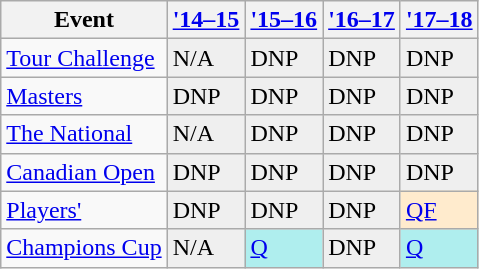<table class="wikitable" border="1">
<tr>
<th>Event</th>
<th><a href='#'>'14–15</a></th>
<th><a href='#'>'15–16</a></th>
<th><a href='#'>'16–17</a></th>
<th><a href='#'>'17–18</a></th>
</tr>
<tr>
<td><a href='#'>Tour Challenge</a></td>
<td style="background:#EFEFEF;">N/A</td>
<td style="background:#EFEFEF;">DNP</td>
<td style="background:#EFEFEF;">DNP</td>
<td style="background:#EFEFEF;">DNP</td>
</tr>
<tr>
<td><a href='#'>Masters</a></td>
<td style="background:#EFEFEF;">DNP</td>
<td style="background:#EFEFEF;">DNP</td>
<td style="background:#EFEFEF;">DNP</td>
<td style="background:#EFEFEF;">DNP</td>
</tr>
<tr>
<td><a href='#'>The National</a></td>
<td style="background:#EFEFEF;">N/A</td>
<td style="background:#EFEFEF;">DNP</td>
<td style="background:#EFEFEF;">DNP</td>
<td style="background:#EFEFEF;">DNP</td>
</tr>
<tr>
<td><a href='#'>Canadian Open</a></td>
<td style="background:#EFEFEF;">DNP</td>
<td style="background:#EFEFEF;">DNP</td>
<td style="background:#EFEFEF;">DNP</td>
<td style="background:#EFEFEF;">DNP</td>
</tr>
<tr>
<td><a href='#'>Players'</a></td>
<td style="background:#EFEFEF;">DNP</td>
<td style="background:#EFEFEF;">DNP</td>
<td style="background:#EFEFEF;">DNP</td>
<td style="background:#ffebcd;"><a href='#'>QF</a></td>
</tr>
<tr>
<td><a href='#'>Champions Cup</a></td>
<td style="background:#EFEFEF;">N/A</td>
<td style="background:#afeeee;"><a href='#'>Q</a></td>
<td style="background:#EFEFEF;">DNP</td>
<td style="background:#afeeee;"><a href='#'>Q</a></td>
</tr>
</table>
